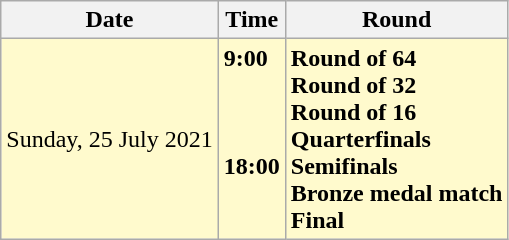<table class="wikitable">
<tr>
<th>Date</th>
<th>Time</th>
<th>Round</th>
</tr>
<tr style=background:lemonchiffon>
<td>Sunday, 25 July 2021</td>
<td><strong>9:00</strong><br> <br> <br> <br><strong>18:00</strong><br> <br> </td>
<td><strong>Round of 64</strong><br><strong>Round of 32</strong><br><strong>Round of 16</strong><br><strong>Quarterfinals</strong><br><strong>Semifinals</strong><br><strong>Bronze medal match</strong><br><strong>Final</strong></td>
</tr>
</table>
